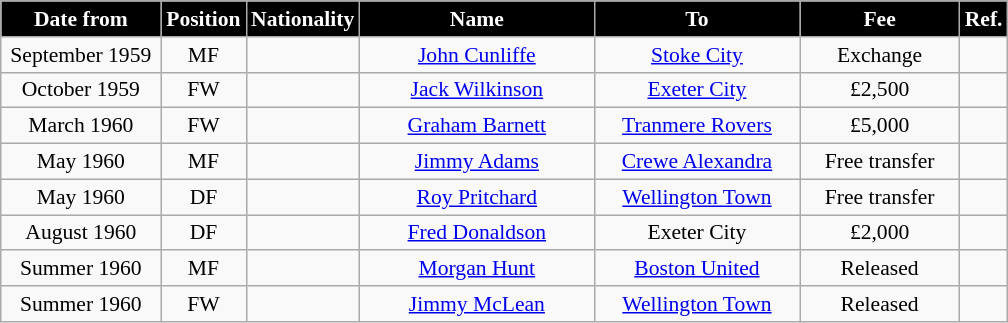<table class="wikitable" style="text-align:center; font-size:90%; ">
<tr>
<th style="background:#000000; color:white; width:100px;">Date from</th>
<th style="background:#000000; color:white; width:50px;">Position</th>
<th style="background:#000000; color:white; width:50px;">Nationality</th>
<th style="background:#000000; color:white; width:150px;">Name</th>
<th style="background:#000000; color:white; width:130px;">To</th>
<th style="background:#000000; color:white; width:100px;">Fee</th>
<th style="background:#000000; color:white; width:25px;">Ref.</th>
</tr>
<tr>
<td>September 1959</td>
<td>MF</td>
<td></td>
<td><a href='#'>John Cunliffe</a></td>
<td><a href='#'>Stoke City</a></td>
<td>Exchange</td>
<td></td>
</tr>
<tr>
<td>October 1959</td>
<td>FW</td>
<td></td>
<td><a href='#'>Jack Wilkinson</a></td>
<td><a href='#'>Exeter City</a></td>
<td>£2,500</td>
<td></td>
</tr>
<tr>
<td>March 1960</td>
<td>FW</td>
<td></td>
<td><a href='#'>Graham Barnett</a></td>
<td><a href='#'>Tranmere Rovers</a></td>
<td>£5,000</td>
<td></td>
</tr>
<tr>
<td>May 1960</td>
<td>MF</td>
<td></td>
<td><a href='#'>Jimmy Adams</a></td>
<td><a href='#'>Crewe Alexandra</a></td>
<td>Free transfer</td>
<td></td>
</tr>
<tr>
<td>May 1960</td>
<td>DF</td>
<td></td>
<td><a href='#'>Roy Pritchard</a></td>
<td><a href='#'>Wellington Town</a></td>
<td>Free transfer</td>
<td></td>
</tr>
<tr>
<td>August 1960</td>
<td>DF</td>
<td></td>
<td><a href='#'>Fred Donaldson</a></td>
<td>Exeter City</td>
<td>£2,000</td>
<td></td>
</tr>
<tr>
<td>Summer 1960</td>
<td>MF</td>
<td></td>
<td><a href='#'>Morgan Hunt</a></td>
<td><a href='#'>Boston United</a></td>
<td>Released</td>
<td></td>
</tr>
<tr>
<td>Summer 1960</td>
<td>FW</td>
<td></td>
<td><a href='#'>Jimmy McLean</a></td>
<td><a href='#'>Wellington Town</a></td>
<td>Released</td>
<td></td>
</tr>
</table>
